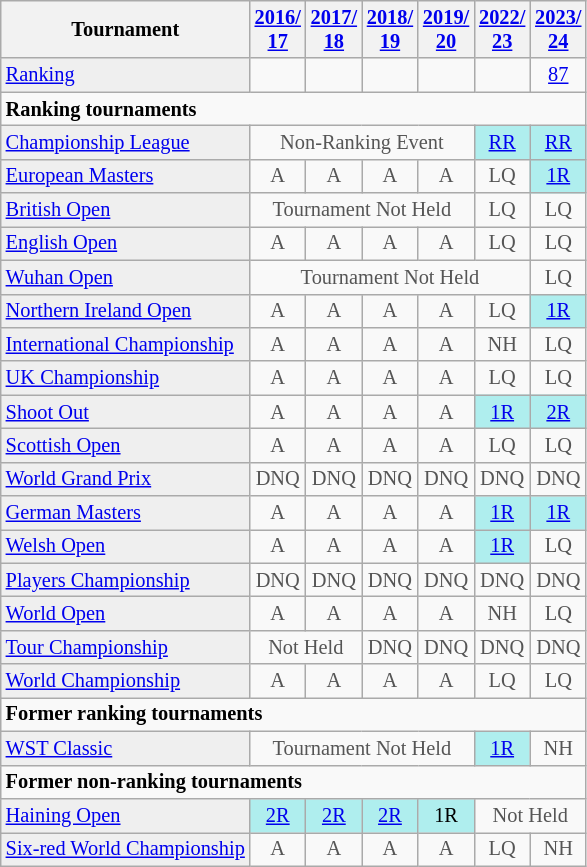<table class="wikitable"  style="font-size:85%;">
<tr style="bgcolor="#ffd700">
<th><strong>Tournament</strong></th>
<th><a href='#'>2016/<br>17</a></th>
<th><a href='#'>2017/<br>18</a></th>
<th><a href='#'>2018/<br>19</a></th>
<th><a href='#'>2019/<br>20</a></th>
<th><a href='#'>2022/<br>23</a></th>
<th><a href='#'>2023/<br>24</a></th>
</tr>
<tr>
<td style="background:#EFEFEF;"><a href='#'>Ranking</a></td>
<td align="center"></td>
<td align="center"></td>
<td align="center"></td>
<td align="center"></td>
<td align="center"></td>
<td align="center"><a href='#'>87</a></td>
</tr>
<tr>
<td colspan="10"><strong>Ranking tournaments</strong></td>
</tr>
<tr>
<td style="background:#EFEFEF;"><a href='#'>Championship League</a></td>
<td align="center" colspan="4" style="color:#555555;">Non-Ranking Event</td>
<td align="center" style="background:#afeeee;"><a href='#'>RR</a></td>
<td align="center" style="background:#afeeee;"><a href='#'>RR</a></td>
</tr>
<tr>
<td style="background:#EFEFEF;"><a href='#'>European Masters</a></td>
<td align="center" style="color:#555555;">A</td>
<td align="center" style="color:#555555;">A</td>
<td align="center" style="color:#555555;">A</td>
<td align="center" style="color:#555555;">A</td>
<td align="center" style="color:#555555;">LQ</td>
<td align="center" style="background:#afeeee;"><a href='#'>1R</a></td>
</tr>
<tr>
<td style="background:#EFEFEF;"><a href='#'>British Open</a></td>
<td align="center" colspan="4" style="color:#555555;">Tournament Not Held</td>
<td align="center" style="color:#555555;">LQ</td>
<td align="center" style="color:#555555;">LQ</td>
</tr>
<tr>
<td style="background:#EFEFEF;"><a href='#'>English Open</a></td>
<td align="center" style="color:#555555;">A</td>
<td align="center" style="color:#555555;">A</td>
<td align="center" style="color:#555555;">A</td>
<td align="center" style="color:#555555;">A</td>
<td align="center" style="color:#555555;">LQ</td>
<td align="center" style="color:#555555;">LQ</td>
</tr>
<tr>
<td style="background:#EFEFEF;"><a href='#'>Wuhan Open</a></td>
<td align="center" colspan="5" style="color:#555555;">Tournament Not Held</td>
<td align="center" style="color:#555555;">LQ</td>
</tr>
<tr>
<td style="background:#EFEFEF;"><a href='#'>Northern Ireland Open</a></td>
<td align="center" style="color:#555555;">A</td>
<td align="center" style="color:#555555;">A</td>
<td align="center" style="color:#555555;">A</td>
<td align="center" style="color:#555555;">A</td>
<td align="center" style="color:#555555;">LQ</td>
<td align="center" style="background:#afeeee;"><a href='#'>1R</a></td>
</tr>
<tr>
<td style="background:#EFEFEF;"><a href='#'>International Championship</a></td>
<td align="center" style="color:#555555;">A</td>
<td align="center" style="color:#555555;">A</td>
<td align="center" style="color:#555555;">A</td>
<td align="center" style="color:#555555;">A</td>
<td align="center" style="color:#555555;">NH</td>
<td align="center" style="color:#555555;">LQ</td>
</tr>
<tr>
<td style="background:#EFEFEF;"><a href='#'>UK Championship</a></td>
<td align="center" style="color:#555555;">A</td>
<td align="center" style="color:#555555;">A</td>
<td align="center" style="color:#555555;">A</td>
<td align="center" style="color:#555555;">A</td>
<td align="center" style="color:#555555;">LQ</td>
<td align="center" style="color:#555555;">LQ</td>
</tr>
<tr>
<td style="background:#EFEFEF;"><a href='#'>Shoot Out</a></td>
<td align="center" style="color:#555555;">A</td>
<td align="center" style="color:#555555;">A</td>
<td align="center" style="color:#555555;">A</td>
<td align="center" style="color:#555555;">A</td>
<td align="center" style="background:#afeeee;"><a href='#'>1R</a></td>
<td align="center" style="background:#afeeee;"><a href='#'>2R</a></td>
</tr>
<tr>
<td style="background:#EFEFEF;"><a href='#'>Scottish Open</a></td>
<td align="center" style="color:#555555;">A</td>
<td align="center" style="color:#555555;">A</td>
<td align="center" style="color:#555555;">A</td>
<td align="center" style="color:#555555;">A</td>
<td align="center" style="color:#555555;">LQ</td>
<td align="center" style="color:#555555;">LQ</td>
</tr>
<tr>
<td style="background:#EFEFEF;"><a href='#'>World Grand Prix</a></td>
<td align="center" style="color:#555555;">DNQ</td>
<td align="center" style="color:#555555;">DNQ</td>
<td align="center" style="color:#555555;">DNQ</td>
<td align="center" style="color:#555555;">DNQ</td>
<td align="center" style="color:#555555;">DNQ</td>
<td align="center" style="color:#555555;">DNQ</td>
</tr>
<tr>
<td style="background:#EFEFEF;"><a href='#'>German Masters</a></td>
<td align="center" style="color:#555555;">A</td>
<td align="center" style="color:#555555;">A</td>
<td align="center" style="color:#555555;">A</td>
<td align="center" style="color:#555555;">A</td>
<td align="center" style="background:#afeeee;"><a href='#'>1R</a></td>
<td align="center" style="background:#afeeee;"><a href='#'>1R</a></td>
</tr>
<tr>
<td style="background:#EFEFEF;"><a href='#'>Welsh Open</a></td>
<td align="center" style="color:#555555;">A</td>
<td align="center" style="color:#555555;">A</td>
<td align="center" style="color:#555555;">A</td>
<td align="center" style="color:#555555;">A</td>
<td align="center" style="background:#afeeee;"><a href='#'>1R</a></td>
<td align="center" style="color:#555555;">LQ</td>
</tr>
<tr>
<td style="background:#EFEFEF;"><a href='#'>Players Championship</a></td>
<td align="center" style="color:#555555;">DNQ</td>
<td align="center" style="color:#555555;">DNQ</td>
<td align="center" style="color:#555555;">DNQ</td>
<td align="center" style="color:#555555;">DNQ</td>
<td align="center" style="color:#555555;">DNQ</td>
<td align="center" style="color:#555555;">DNQ</td>
</tr>
<tr>
<td style="background:#EFEFEF;"><a href='#'>World Open</a></td>
<td align="center" style="color:#555555;">A</td>
<td align="center" style="color:#555555;">A</td>
<td align="center" style="color:#555555;">A</td>
<td align="center" style="color:#555555;">A</td>
<td align="center" style="color:#555555;">NH</td>
<td align="center" style="color:#555555;">LQ</td>
</tr>
<tr>
<td style="background:#EFEFEF;"><a href='#'>Tour Championship</a></td>
<td align="center" colspan="2" style="color:#555555;">Not Held</td>
<td align="center" style="color:#555555;">DNQ</td>
<td align="center" style="color:#555555;">DNQ</td>
<td align="center" style="color:#555555;">DNQ</td>
<td align="center" style="color:#555555;">DNQ</td>
</tr>
<tr>
<td style="background:#EFEFEF;"><a href='#'>World Championship</a></td>
<td align="center" style="color:#555555;">A</td>
<td align="center" style="color:#555555;">A</td>
<td align="center" style="color:#555555;">A</td>
<td align="center" style="color:#555555;">A</td>
<td align="center" style="color:#555555;">LQ</td>
<td align="center" style="color:#555555;">LQ</td>
</tr>
<tr>
<td colspan="10"><strong>Former ranking tournaments</strong></td>
</tr>
<tr>
<td style="background:#EFEFEF;"><a href='#'>WST Classic</a></td>
<td align="center" colspan="4" style="color:#555555;">Tournament Not Held</td>
<td align="center" style="background:#afeeee;"><a href='#'>1R</a></td>
<td align="center" style="color:#555555;">NH</td>
</tr>
<tr>
<td colspan="10"><strong>Former non-ranking tournaments</strong></td>
</tr>
<tr>
<td style="background:#EFEFEF;"><a href='#'>Haining Open</a></td>
<td align="center" style="background:#afeeee;"><a href='#'>2R</a></td>
<td align="center" style="background:#afeeee;"><a href='#'>2R</a></td>
<td align="center" style="background:#afeeee;"><a href='#'>2R</a></td>
<td align="center" style="background:#afeeee;">1R</td>
<td align="center" colspan="2" style="color:#555555;">Not Held</td>
</tr>
<tr>
<td style="background:#EFEFEF;"><a href='#'>Six-red World Championship</a></td>
<td align="center" style="color:#555555;">A</td>
<td align="center" style="color:#555555;">A</td>
<td align="center" style="color:#555555;">A</td>
<td align="center" style="color:#555555;">A</td>
<td align="center" style="color:#555555;">LQ</td>
<td align="center" style="color:#555555;">NH</td>
</tr>
</table>
